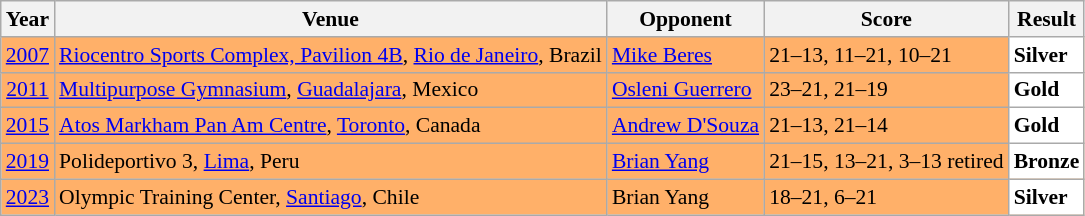<table class="sortable wikitable" style="font-size: 90%;">
<tr>
<th>Year</th>
<th>Venue</th>
<th>Opponent</th>
<th>Score</th>
<th>Result</th>
</tr>
<tr style="background:#FFB069">
<td align="center"><a href='#'>2007</a></td>
<td align="left"><a href='#'>Riocentro Sports Complex, Pavilion 4B</a>, <a href='#'>Rio de Janeiro</a>, Brazil</td>
<td align="left"> <a href='#'>Mike Beres</a></td>
<td align="left">21–13, 11–21, 10–21</td>
<td style="text-align:left; background:white"> <strong>Silver</strong></td>
</tr>
<tr style="background:#FFB069">
<td align="center"><a href='#'>2011</a></td>
<td align="left"><a href='#'>Multipurpose Gymnasium</a>, <a href='#'>Guadalajara</a>, Mexico</td>
<td align="left"> <a href='#'>Osleni Guerrero</a></td>
<td align="left">23–21, 21–19</td>
<td style="text-align:left; background:white"> <strong>Gold</strong></td>
</tr>
<tr style="background:#FFB069">
<td align="center"><a href='#'>2015</a></td>
<td align="left"><a href='#'>Atos Markham Pan Am Centre</a>, <a href='#'>Toronto</a>, Canada</td>
<td align="left"> <a href='#'>Andrew D'Souza</a></td>
<td align="left">21–13, 21–14</td>
<td style="text-align:left; background:white"> <strong>Gold</strong></td>
</tr>
<tr style="background:#FFB069">
<td align="center"><a href='#'>2019</a></td>
<td align="left">Polideportivo 3, <a href='#'>Lima</a>, Peru</td>
<td align="left"> <a href='#'>Brian Yang</a></td>
<td align="left">21–15, 13–21, 3–13 retired</td>
<td style="text-align:left; background:white"> <strong>Bronze</strong></td>
</tr>
<tr style="background:#FFB069">
<td align="center"><a href='#'>2023</a></td>
<td align="left">Olympic Training Center, <a href='#'>Santiago</a>, Chile</td>
<td align="left"> Brian Yang</td>
<td align="left">18–21, 6–21</td>
<td style="text-align:left; background:white"> <strong>Silver</strong></td>
</tr>
</table>
